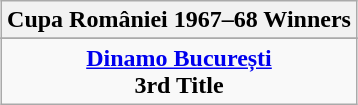<table class="wikitable" style="text-align: center; margin: 0 auto;">
<tr>
<th>Cupa României 1967–68 Winners</th>
</tr>
<tr>
</tr>
<tr>
<td><strong><a href='#'>Dinamo București</a></strong><br><strong>3rd Title</strong></td>
</tr>
</table>
